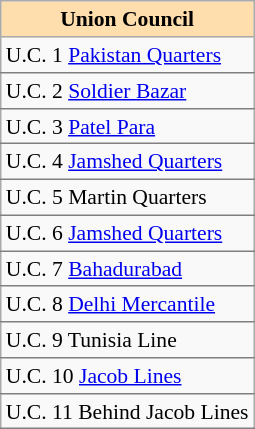<table class="sortable wikitable" align="left" style="font-size:90%">
<tr>
<th style="background:#ffdead;"><strong>Union Council</strong></th>
</tr>
<tr>
<td style="border-bottom:1px solid grey;">U.C. 1 <a href='#'>Pakistan Quarters</a></td>
</tr>
<tr>
<td style="border-bottom:1px solid grey;">U.C. 2 <a href='#'>Soldier Bazar</a></td>
</tr>
<tr>
<td style="border-bottom:1px solid grey;">U.C. 3 <a href='#'>Patel Para</a></td>
</tr>
<tr>
<td style="border-bottom:1px solid grey;">U.C. 4 <a href='#'>Jamshed Quarters</a></td>
</tr>
<tr>
<td style="border-bottom:1px solid grey;">U.C. 5 Martin Quarters</td>
</tr>
<tr>
<td style="border-bottom:1px solid grey;">U.C. 6 <a href='#'>Jamshed Quarters</a></td>
</tr>
<tr>
<td style="border-bottom:1px solid grey;">U.C. 7 <a href='#'>Bahadurabad</a></td>
</tr>
<tr>
<td style="border-bottom:1px solid grey;">U.C. 8 <a href='#'>Delhi Mercantile</a></td>
</tr>
<tr>
<td style="border-bottom:1px solid grey;">U.C. 9 Tunisia Line</td>
</tr>
<tr>
<td style="border-bottom:1px solid grey;">U.C. 10 <a href='#'>Jacob Lines</a></td>
</tr>
<tr>
<td style="border-bottom:1px solid grey;">U.C. 11 Behind Jacob Lines</td>
</tr>
</table>
